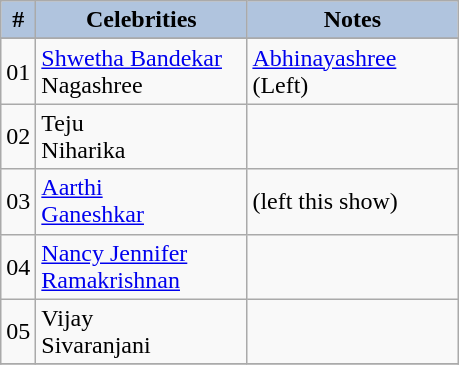<table class="wikitable">
<tr>
<th style="width:10pt; background:LightSteelBlue;">#</th>
<th style="width:100pt; background:LightSteelBlue;">Celebrities</th>
<th style="width:100pt; background:LightSteelBlue;">Notes</th>
</tr>
<tr>
</tr>
<tr>
<td>01</td>
<td><a href='#'>Shwetha Bandekar</a> <br> Nagashree</td>
<td><a href='#'>Abhinayashree</a> (Left)</td>
</tr>
<tr>
<td>02</td>
<td>Teju <br> Niharika</td>
<td></td>
</tr>
<tr>
<td>03</td>
<td><a href='#'>Aarthi</a> <br> <a href='#'>Ganeshkar</a></td>
<td>(left this show)</td>
</tr>
<tr>
<td>04</td>
<td><a href='#'>Nancy Jennifer</a> <br> <a href='#'>Ramakrishnan</a></td>
<td></td>
</tr>
<tr>
<td>05</td>
<td>Vijay <br>  Sivaranjani</td>
<td></td>
</tr>
<tr>
</tr>
</table>
